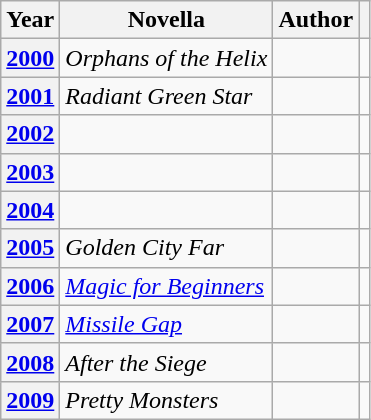<table class="wikitable sortable">
<tr>
<th scope="col">Year</th>
<th scope="col">Novella</th>
<th scope="col">Author</th>
<th scope=col class="unsortable"></th>
</tr>
<tr>
<th scope="row"><a href='#'>2000</a></th>
<td><em>Orphans of the Helix</em></td>
<td></td>
<td></td>
</tr>
<tr>
<th scope="row"><a href='#'>2001</a></th>
<td><em>Radiant Green Star</em></td>
<td></td>
<td></td>
</tr>
<tr>
<th scope="row"><a href='#'>2002</a></th>
<td></td>
<td></td>
<td></td>
</tr>
<tr>
<th scope="row"><a href='#'>2003</a></th>
<td></td>
<td></td>
<td></td>
</tr>
<tr>
<th scope="row"><a href='#'>2004</a></th>
<td></td>
<td></td>
<td></td>
</tr>
<tr>
<th scope="row"><a href='#'>2005</a></th>
<td><em>Golden City Far</em></td>
<td></td>
<td></td>
</tr>
<tr>
<th scope="row"><a href='#'>2006</a></th>
<td><em><a href='#'>Magic for Beginners</a></em></td>
<td></td>
<td></td>
</tr>
<tr>
<th scope="row"><a href='#'>2007</a></th>
<td><em><a href='#'>Missile Gap</a></em></td>
<td></td>
<td></td>
</tr>
<tr>
<th scope="row"><a href='#'>2008</a></th>
<td><em>After the Siege</em></td>
<td></td>
<td></td>
</tr>
<tr>
<th scope="row"><a href='#'>2009</a></th>
<td><em>Pretty Monsters</em></td>
<td></td>
<td></td>
</tr>
</table>
